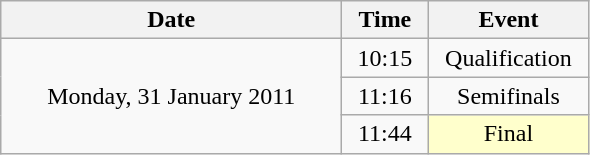<table class = "wikitable" style="text-align:center;">
<tr>
<th width=220>Date</th>
<th width=50>Time</th>
<th width=100>Event</th>
</tr>
<tr>
<td rowspan=3>Monday, 31 January 2011</td>
<td>10:15</td>
<td>Qualification</td>
</tr>
<tr>
<td>11:16</td>
<td>Semifinals</td>
</tr>
<tr>
<td>11:44</td>
<td bgcolor=ffffcc>Final</td>
</tr>
</table>
